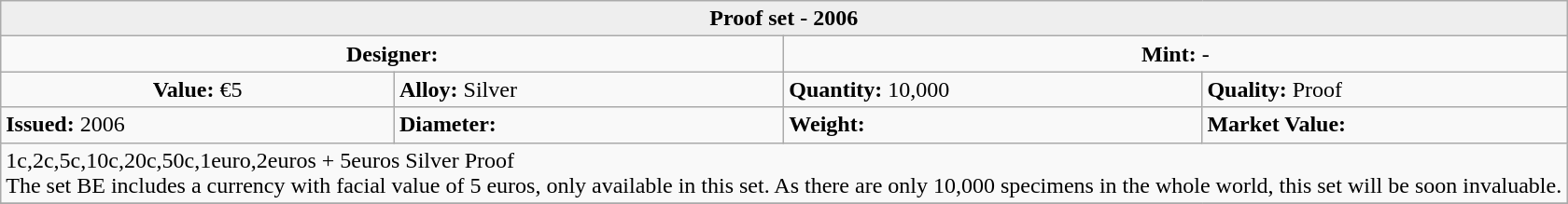<table class="wikitable">
<tr>
<th colspan="4" align=center style="background:#eeeeee;">Proof set - 2006</th>
</tr>
<tr>
<td colspan="2" width="50%" align=center><strong>Designer:</strong></td>
<td colspan="2" width="50%" align=center><strong>Mint:</strong> -</td>
</tr>
<tr>
<td align=center><strong>Value:</strong> €5</td>
<td><strong>Alloy:</strong> Silver</td>
<td><strong>Quantity:</strong> 10,000</td>
<td><strong>Quality:</strong> Proof</td>
</tr>
<tr>
<td><strong>Issued:</strong> 2006</td>
<td><strong>Diameter:</strong></td>
<td><strong>Weight:</strong></td>
<td><strong>Market Value:</strong></td>
</tr>
<tr>
<td colspan="4" align=left>1c,2c,5c,10c,20c,50c,1euro,2euros + 5euros Silver Proof<br>The set BE includes a currency with facial value of 5 euros, only available in this set. As there are only 10,000 specimens in the whole world, this set will be soon invaluable.</td>
</tr>
<tr>
</tr>
</table>
